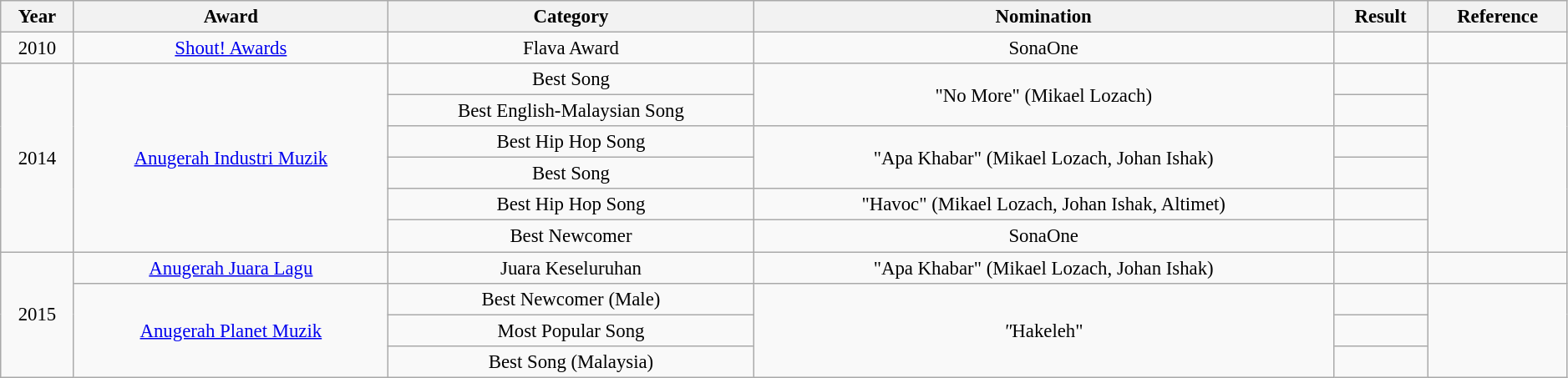<table class="wikitable" style="text-align: center; font-size:95%; width:99%;">
<tr>
<th>Year</th>
<th>Award</th>
<th>Category</th>
<th class="unsortable">Nomination</th>
<th>Result</th>
<th>Reference</th>
</tr>
<tr>
<td>2010</td>
<td><a href='#'>Shout! Awards</a></td>
<td>Flava Award</td>
<td>SonaOne</td>
<td></td>
<td></td>
</tr>
<tr>
<td rowspan="6">2014</td>
<td rowspan="6"><a href='#'>Anugerah Industri Muzik</a></td>
<td>Best Song</td>
<td rowspan="2">"No More" (Mikael Lozach)</td>
<td></td>
<td rowspan="6"></td>
</tr>
<tr>
<td>Best English-Malaysian Song</td>
<td></td>
</tr>
<tr>
<td>Best Hip Hop Song</td>
<td rowspan="2">"Apa Khabar" (Mikael Lozach, Johan Ishak)</td>
<td></td>
</tr>
<tr>
<td>Best Song</td>
<td></td>
</tr>
<tr>
<td>Best Hip Hop Song</td>
<td>"Havoc" (Mikael Lozach, Johan Ishak, Altimet)</td>
<td></td>
</tr>
<tr>
<td>Best Newcomer</td>
<td>SonaOne</td>
<td></td>
</tr>
<tr>
<td rowspan="4">2015</td>
<td><a href='#'>Anugerah Juara Lagu</a></td>
<td>Juara Keseluruhan</td>
<td>"Apa Khabar" (Mikael Lozach, Johan Ishak)</td>
<td></td>
<td></td>
</tr>
<tr>
<td rowspan="3"><a href='#'>Anugerah Planet Muzik</a></td>
<td>Best Newcomer (Male)</td>
<td rowspan="3"><em>"</em>Hakeleh"</td>
<td></td>
<td rowspan="3"></td>
</tr>
<tr>
<td>Most Popular Song</td>
<td></td>
</tr>
<tr>
<td>Best Song (Malaysia)</td>
<td></td>
</tr>
</table>
